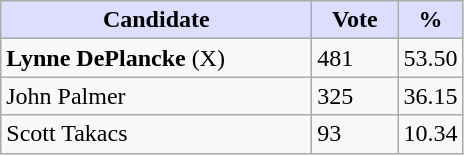<table class="wikitable">
<tr>
<th style="background:#ddf; width:200px;">Candidate</th>
<th style="background:#ddf; width:50px;">Vote</th>
<th style="background:#ddf; width:30px;">%</th>
</tr>
<tr>
<td><strong>Lynne DePlancke</strong> (X)</td>
<td>481</td>
<td>53.50</td>
</tr>
<tr>
<td>John Palmer</td>
<td>325</td>
<td>36.15</td>
</tr>
<tr>
<td>Scott Takacs</td>
<td>93</td>
<td>10.34</td>
</tr>
</table>
